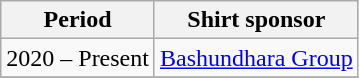<table class="wikitable" style="text-align:center;margin-left:1em;float:center">
<tr>
<th>Period</th>
<th>Shirt sponsor</th>
</tr>
<tr>
<td>2020 – Present</td>
<td><a href='#'>Bashundhara Group</a></td>
</tr>
<tr>
</tr>
</table>
